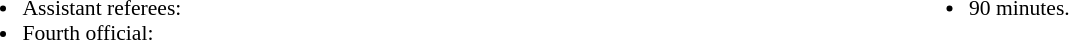<table style="width:100%; font-size:90%">
<tr>
<td style="width:50%; vertical-align:top"><br><ul><li>Assistant referees:</li><li>Fourth official:</li></ul></td>
<td style="width:50%; vertical-align:top"><br><ul><li>90 minutes.</li></ul></td>
</tr>
</table>
